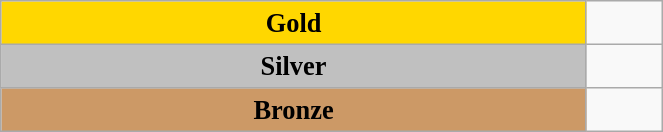<table class="wikitable" style=" text-align:center; font-size:110%;" width="35%">
<tr>
<td bgcolor="gold"><strong>Gold</strong></td>
<td></td>
</tr>
<tr>
<td bgcolor="silver"><strong>Silver</strong></td>
<td></td>
</tr>
<tr>
<td bgcolor="CC9966"><strong>Bronze</strong></td>
<td></td>
</tr>
</table>
